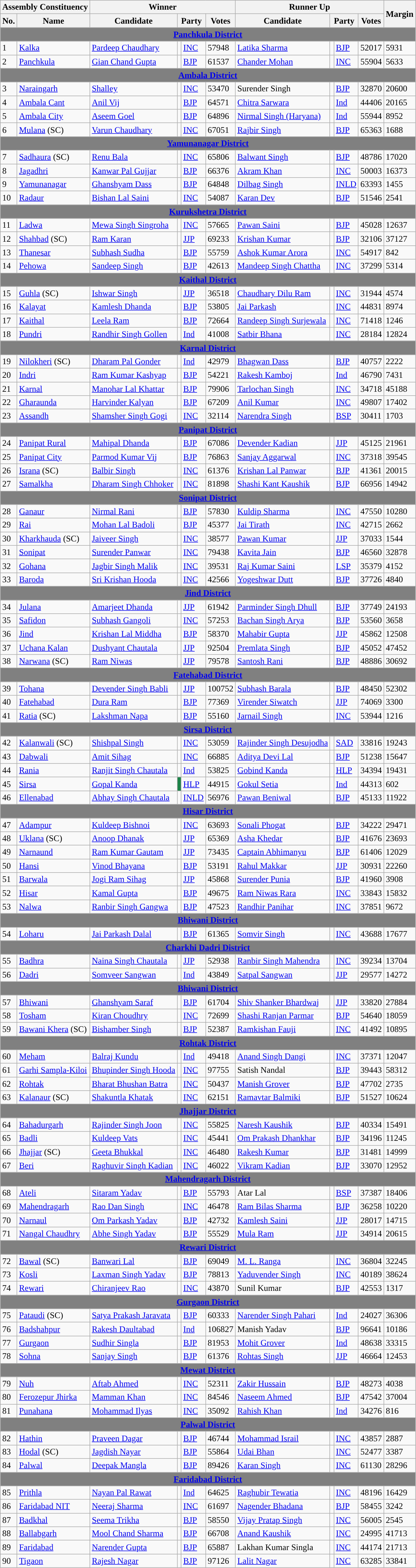<table class="wikitable sortable" style="text-align:left;">
<tr>
<th colspan="2">Assembly Constituency</th>
<th colspan="4">Winner</th>
<th colspan="4">Runner Up</th>
<th rowspan="2">Margin</th>
</tr>
<tr>
<th>No.</th>
<th>Name</th>
<th>Candidate</th>
<th colspan="2">Party</th>
<th>Votes</th>
<th>Candidate</th>
<th colspan="2">Party</th>
<th>Votes</th>
</tr>
<tr>
<td colspan="11" align="center" bgcolor="grey"><a href='#'><span><strong>Panchkula District</strong></span></a></td>
</tr>
<tr>
<td>1</td>
<td><a href='#'>Kalka</a></td>
<td><a href='#'>Pardeep Chaudhary</a></td>
<td style="background-color: "></td>
<td><a href='#'>INC</a></td>
<td>57948</td>
<td><a href='#'>Latika Sharma</a></td>
<td style="background-color: "></td>
<td><a href='#'>BJP</a></td>
<td>52017</td>
<td>5931</td>
</tr>
<tr>
<td>2</td>
<td><a href='#'>Panchkula</a></td>
<td><a href='#'>Gian Chand Gupta</a></td>
<td style="background-color: "></td>
<td><a href='#'>BJP</a></td>
<td>61537</td>
<td><a href='#'>Chander Mohan</a></td>
<td style="background-color: "></td>
<td><a href='#'>INC</a></td>
<td>55904</td>
<td>5633</td>
</tr>
<tr>
<td colspan="11" align="center" bgcolor="grey"><a href='#'><span><strong>Ambala District</strong></span></a></td>
</tr>
<tr>
<td>3</td>
<td><a href='#'>Naraingarh</a></td>
<td><a href='#'>Shalley</a></td>
<td style="background-color: "></td>
<td><a href='#'>INC</a></td>
<td>53470</td>
<td>Surender Singh</td>
<td style="background-color: "></td>
<td><a href='#'>BJP</a></td>
<td>32870</td>
<td>20600</td>
</tr>
<tr>
<td>4</td>
<td><a href='#'>Ambala Cant</a></td>
<td><a href='#'>Anil Vij</a></td>
<td style="background-color: "></td>
<td><a href='#'>BJP</a></td>
<td>64571</td>
<td><a href='#'>Chitra Sarwara</a></td>
<td style="background-color: "></td>
<td><a href='#'>Ind</a></td>
<td>44406</td>
<td>20165</td>
</tr>
<tr>
<td>5</td>
<td><a href='#'>Ambala City</a></td>
<td><a href='#'>Aseem Goel</a></td>
<td style="background-color: "></td>
<td><a href='#'>BJP</a></td>
<td>64896</td>
<td><a href='#'>Nirmal Singh (Haryana)</a></td>
<td style="background-color: "></td>
<td><a href='#'>Ind</a></td>
<td>55944</td>
<td>8952</td>
</tr>
<tr>
<td>6</td>
<td><a href='#'>Mulana</a> (SC)</td>
<td><a href='#'>Varun Chaudhary</a></td>
<td style="background-color: "></td>
<td><a href='#'>INC</a></td>
<td>67051</td>
<td><a href='#'>Rajbir Singh</a></td>
<td style="background-color: "></td>
<td><a href='#'>BJP</a></td>
<td>65363</td>
<td>1688</td>
</tr>
<tr>
<td colspan="11" align="center" bgcolor="grey"><a href='#'><span><strong>Yamunanagar District</strong></span></a></td>
</tr>
<tr>
<td>7</td>
<td><a href='#'>Sadhaura</a> (SC)</td>
<td><a href='#'>Renu Bala</a></td>
<td style="background-color: "></td>
<td><a href='#'>INC</a></td>
<td>65806</td>
<td><a href='#'>Balwant Singh</a></td>
<td style="background-color: "></td>
<td><a href='#'>BJP</a></td>
<td>48786</td>
<td>17020</td>
</tr>
<tr>
<td>8</td>
<td><a href='#'>Jagadhri</a></td>
<td><a href='#'>Kanwar Pal Gujjar</a></td>
<td style="background-color: "></td>
<td><a href='#'>BJP</a></td>
<td>66376</td>
<td><a href='#'>Akram Khan</a></td>
<td style="background-color: "></td>
<td><a href='#'>INC</a></td>
<td>50003</td>
<td>16373</td>
</tr>
<tr>
<td>9</td>
<td><a href='#'>Yamunanagar</a></td>
<td><a href='#'>Ghanshyam Dass</a></td>
<td style="background-color: "></td>
<td><a href='#'>BJP</a></td>
<td>64848</td>
<td><a href='#'>Dilbag Singh</a></td>
<td style="background-color: "></td>
<td><a href='#'>INLD</a></td>
<td>63393</td>
<td>1455</td>
</tr>
<tr>
<td>10</td>
<td><a href='#'>Radaur</a></td>
<td><a href='#'>Bishan Lal Saini</a></td>
<td style="background-color: "></td>
<td><a href='#'>INC</a></td>
<td>54087</td>
<td><a href='#'>Karan Dev</a></td>
<td style="background-color: "></td>
<td><a href='#'>BJP</a></td>
<td>51546</td>
<td>2541</td>
</tr>
<tr>
<td colspan="11" align="center" bgcolor="grey"><a href='#'><span><strong>Kurukshetra District</strong></span></a></td>
</tr>
<tr>
<td>11</td>
<td><a href='#'>Ladwa</a></td>
<td><a href='#'>Mewa Singh Singroha</a></td>
<td style="background-color: "></td>
<td><a href='#'>INC</a></td>
<td>57665</td>
<td><a href='#'>Pawan Saini</a></td>
<td style="background-color: "></td>
<td><a href='#'>BJP</a></td>
<td>45028</td>
<td>12637</td>
</tr>
<tr>
<td>12</td>
<td><a href='#'>Shahbad</a> (SC)</td>
<td><a href='#'>Ram Karan</a></td>
<td style="background-color: "></td>
<td><a href='#'>JJP</a></td>
<td>69233</td>
<td><a href='#'>Krishan Kumar</a></td>
<td style="background-color: "></td>
<td><a href='#'>BJP</a></td>
<td>32106</td>
<td>37127</td>
</tr>
<tr>
<td>13</td>
<td><a href='#'>Thanesar</a></td>
<td><a href='#'>Subhash Sudha</a></td>
<td style="background-color: "></td>
<td><a href='#'>BJP</a></td>
<td>55759</td>
<td><a href='#'>Ashok Kumar Arora</a></td>
<td style="background-color: "></td>
<td><a href='#'>INC</a></td>
<td>54917</td>
<td>842</td>
</tr>
<tr>
<td>14</td>
<td><a href='#'>Pehowa</a></td>
<td><a href='#'>Sandeep Singh</a></td>
<td style="background-color: "></td>
<td><a href='#'>BJP</a></td>
<td>42613</td>
<td><a href='#'>Mandeep Singh Chattha</a></td>
<td style="background-color: "></td>
<td><a href='#'>INC</a></td>
<td>37299</td>
<td>5314</td>
</tr>
<tr>
<td colspan="11" align="center" bgcolor="grey"><a href='#'><span><strong>Kaithal District</strong></span></a></td>
</tr>
<tr>
<td>15</td>
<td><a href='#'>Guhla</a> (SC)</td>
<td><a href='#'>Ishwar Singh</a></td>
<td style="background-color: "></td>
<td><a href='#'>JJP</a></td>
<td>36518</td>
<td><a href='#'>Chaudhary Dilu Ram</a></td>
<td style="background-color: "></td>
<td><a href='#'>INC</a></td>
<td>31944</td>
<td>4574</td>
</tr>
<tr>
<td>16</td>
<td><a href='#'>Kalayat</a></td>
<td><a href='#'>Kamlesh Dhanda</a></td>
<td style="background-color: "></td>
<td><a href='#'>BJP</a></td>
<td>53805</td>
<td><a href='#'>Jai Parkash</a></td>
<td style="background-color: "></td>
<td><a href='#'>INC</a></td>
<td>44831</td>
<td>8974</td>
</tr>
<tr>
<td>17</td>
<td><a href='#'>Kaithal</a></td>
<td><a href='#'>Leela Ram</a></td>
<td style="background-color: "></td>
<td><a href='#'>BJP</a></td>
<td>72664</td>
<td><a href='#'>Randeep Singh Surjewala</a></td>
<td style="background-color: "></td>
<td><a href='#'>INC</a></td>
<td>71418</td>
<td>1246</td>
</tr>
<tr>
<td>18</td>
<td><a href='#'>Pundri</a></td>
<td><a href='#'>Randhir Singh Gollen</a></td>
<td style="background-color: "></td>
<td><a href='#'>Ind</a></td>
<td>41008</td>
<td><a href='#'>Satbir Bhana</a></td>
<td style="background-color: "></td>
<td><a href='#'>INC</a></td>
<td>28184</td>
<td>12824</td>
</tr>
<tr>
<td colspan="11" align="center" bgcolor="grey"><a href='#'><span><strong>Karnal District</strong></span></a></td>
</tr>
<tr>
<td>19</td>
<td><a href='#'>Nilokheri</a> (SC)</td>
<td><a href='#'>Dharam Pal Gonder</a></td>
<td style="background-color: "></td>
<td><a href='#'>Ind</a></td>
<td>42979</td>
<td><a href='#'>Bhagwan Dass</a></td>
<td style="background-color: "></td>
<td><a href='#'>BJP</a></td>
<td>40757</td>
<td>2222</td>
</tr>
<tr>
<td>20</td>
<td><a href='#'>Indri</a></td>
<td><a href='#'>Ram Kumar Kashyap</a></td>
<td style="background-color: "></td>
<td><a href='#'>BJP</a></td>
<td>54221</td>
<td><a href='#'>Rakesh Kamboj</a></td>
<td style="background-color: "></td>
<td><a href='#'>Ind</a></td>
<td>46790</td>
<td>7431</td>
</tr>
<tr>
<td>21</td>
<td><a href='#'>Karnal</a></td>
<td><a href='#'>Manohar Lal Khattar</a></td>
<td style="background-color: "></td>
<td><a href='#'>BJP</a></td>
<td>79906</td>
<td><a href='#'>Tarlochan Singh</a></td>
<td style="background-color: "></td>
<td><a href='#'>INC</a></td>
<td>34718</td>
<td>45188</td>
</tr>
<tr>
<td>22</td>
<td><a href='#'>Gharaunda</a></td>
<td><a href='#'>Harvinder Kalyan</a></td>
<td style="background-color: "></td>
<td><a href='#'>BJP</a></td>
<td>67209</td>
<td><a href='#'>Anil Kumar</a></td>
<td style="background-color: "></td>
<td><a href='#'>INC</a></td>
<td>49807</td>
<td>17402</td>
</tr>
<tr>
<td>23</td>
<td><a href='#'>Assandh</a></td>
<td><a href='#'>Shamsher Singh Gogi</a></td>
<td style="background-color: "></td>
<td><a href='#'>INC</a></td>
<td>32114</td>
<td><a href='#'>Narendra Singh</a></td>
<td style="background-color: "></td>
<td><a href='#'>BSP</a></td>
<td>30411</td>
<td>1703</td>
</tr>
<tr>
<td colspan="11" align="center" bgcolor="grey"><a href='#'><span><strong>Panipat District</strong></span></a></td>
</tr>
<tr>
<td>24</td>
<td><a href='#'>Panipat Rural</a></td>
<td><a href='#'>Mahipal Dhanda</a></td>
<td style="background-color: "></td>
<td><a href='#'>BJP</a></td>
<td>67086</td>
<td><a href='#'>Devender Kadian</a></td>
<td style="background-color: "></td>
<td><a href='#'>JJP</a></td>
<td>45125</td>
<td>21961</td>
</tr>
<tr>
<td>25</td>
<td><a href='#'>Panipat City</a></td>
<td><a href='#'>Parmod Kumar Vij</a></td>
<td style="background-color: "></td>
<td><a href='#'>BJP</a></td>
<td>76863</td>
<td><a href='#'>Sanjay Aggarwal</a></td>
<td style="background-color: "></td>
<td><a href='#'>INC</a></td>
<td>37318</td>
<td>39545</td>
</tr>
<tr>
<td>26</td>
<td><a href='#'>Israna</a> (SC)</td>
<td><a href='#'>Balbir Singh</a></td>
<td style="background-color: "></td>
<td><a href='#'>INC</a></td>
<td>61376</td>
<td><a href='#'>Krishan Lal Panwar</a></td>
<td style="background-color: "></td>
<td><a href='#'>BJP</a></td>
<td>41361</td>
<td>20015</td>
</tr>
<tr>
<td>27</td>
<td><a href='#'>Samalkha</a></td>
<td><a href='#'>Dharam Singh Chhoker</a></td>
<td style="background-color: "></td>
<td><a href='#'>INC</a></td>
<td>81898</td>
<td><a href='#'>Shashi Kant Kaushik</a></td>
<td style="background-color: "></td>
<td><a href='#'>BJP</a></td>
<td>66956</td>
<td>14942</td>
</tr>
<tr>
<td colspan="11" align="center" bgcolor="grey"><a href='#'><span><strong>Sonipat District</strong></span></a></td>
</tr>
<tr>
<td>28</td>
<td><a href='#'>Ganaur</a></td>
<td><a href='#'>Nirmal Rani</a></td>
<td style="background-color: "></td>
<td><a href='#'>BJP</a></td>
<td>57830</td>
<td><a href='#'>Kuldip Sharma</a></td>
<td style="background-color: "></td>
<td><a href='#'>INC</a></td>
<td>47550</td>
<td>10280</td>
</tr>
<tr>
<td>29</td>
<td><a href='#'>Rai</a></td>
<td><a href='#'>Mohan Lal Badoli</a></td>
<td style="background-color: "></td>
<td><a href='#'>BJP</a></td>
<td>45377</td>
<td><a href='#'>Jai Tirath</a></td>
<td style="background-color: "></td>
<td><a href='#'>INC</a></td>
<td>42715</td>
<td>2662</td>
</tr>
<tr>
<td>30</td>
<td><a href='#'>Kharkhauda</a> (SC)</td>
<td><a href='#'>Jaiveer Singh</a></td>
<td style="background-color: "></td>
<td><a href='#'>INC</a></td>
<td>38577</td>
<td><a href='#'>Pawan Kumar</a></td>
<td style="background-color: "></td>
<td><a href='#'>JJP</a></td>
<td>37033</td>
<td>1544</td>
</tr>
<tr>
<td>31</td>
<td><a href='#'>Sonipat</a></td>
<td><a href='#'>Surender Panwar</a></td>
<td style="background-color: "></td>
<td><a href='#'>INC</a></td>
<td>79438</td>
<td><a href='#'>Kavita Jain</a></td>
<td style="background-color: "></td>
<td><a href='#'>BJP</a></td>
<td>46560</td>
<td>32878</td>
</tr>
<tr>
<td>32</td>
<td><a href='#'>Gohana</a></td>
<td><a href='#'>Jagbir Singh Malik</a></td>
<td style="background-color: "></td>
<td><a href='#'>INC</a></td>
<td>39531</td>
<td><a href='#'>Raj Kumar Saini</a></td>
<td style="background-color: "></td>
<td><a href='#'>LSP</a></td>
<td>35379</td>
<td>4152</td>
</tr>
<tr>
<td>33</td>
<td><a href='#'>Baroda</a></td>
<td><a href='#'>Sri Krishan Hooda</a></td>
<td style="background-color: "></td>
<td><a href='#'>INC</a></td>
<td>42566</td>
<td><a href='#'>Yogeshwar Dutt</a></td>
<td style="background-color: "></td>
<td><a href='#'>BJP</a></td>
<td>37726</td>
<td>4840</td>
</tr>
<tr>
<td colspan="11" align="center" bgcolor="grey"><a href='#'><span><strong>Jind District</strong></span></a></td>
</tr>
<tr>
<td>34</td>
<td><a href='#'>Julana</a></td>
<td><a href='#'>Amarjeet Dhanda</a></td>
<td style="background-color: "></td>
<td><a href='#'>JJP</a></td>
<td>61942</td>
<td><a href='#'>Parminder Singh Dhull</a></td>
<td style="background-color: "></td>
<td><a href='#'>BJP</a></td>
<td>37749</td>
<td>24193</td>
</tr>
<tr>
<td>35</td>
<td><a href='#'>Safidon</a></td>
<td><a href='#'>Subhash Gangoli</a></td>
<td style="background-color: "></td>
<td><a href='#'>INC</a></td>
<td>57253</td>
<td><a href='#'>Bachan Singh Arya</a></td>
<td style="background-color: "></td>
<td><a href='#'>BJP</a></td>
<td>53560</td>
<td>3658</td>
</tr>
<tr>
<td>36</td>
<td><a href='#'>Jind</a></td>
<td><a href='#'>Krishan Lal Middha</a></td>
<td style="background-color: "></td>
<td><a href='#'>BJP</a></td>
<td>58370</td>
<td><a href='#'>Mahabir Gupta</a></td>
<td style="background-color: "></td>
<td><a href='#'>JJP</a></td>
<td>45862</td>
<td>12508</td>
</tr>
<tr>
<td>37</td>
<td><a href='#'>Uchana Kalan</a></td>
<td><a href='#'>Dushyant Chautala</a></td>
<td style="background-color: "></td>
<td><a href='#'>JJP</a></td>
<td>92504</td>
<td><a href='#'>Premlata Singh</a></td>
<td style="background-color: "></td>
<td><a href='#'>BJP</a></td>
<td>45052</td>
<td>47452</td>
</tr>
<tr>
<td>38</td>
<td><a href='#'>Narwana</a> (SC)</td>
<td><a href='#'>Ram Niwas</a></td>
<td style="background-color: "></td>
<td><a href='#'>JJP</a></td>
<td>79578</td>
<td><a href='#'>Santosh Rani</a></td>
<td style="background-color: "></td>
<td><a href='#'>BJP</a></td>
<td>48886</td>
<td>30692</td>
</tr>
<tr>
<td colspan="11" align="center" bgcolor="grey"><a href='#'><span><strong>Fatehabad District</strong></span></a></td>
</tr>
<tr>
<td>39</td>
<td><a href='#'>Tohana</a></td>
<td><a href='#'>Devender Singh Babli</a></td>
<td style="background-color: "></td>
<td><a href='#'>JJP</a></td>
<td>100752</td>
<td><a href='#'>Subhash Barala</a></td>
<td style="background-color: "></td>
<td><a href='#'>BJP</a></td>
<td>48450</td>
<td>52302</td>
</tr>
<tr>
<td>40</td>
<td><a href='#'>Fatehabad</a></td>
<td><a href='#'>Dura Ram</a></td>
<td style="background-color: "></td>
<td><a href='#'>BJP</a></td>
<td>77369</td>
<td><a href='#'>Virender Siwatch</a></td>
<td style="background-color: "></td>
<td><a href='#'>JJP</a></td>
<td>74069</td>
<td>3300</td>
</tr>
<tr>
<td>41</td>
<td><a href='#'>Ratia</a> (SC)</td>
<td><a href='#'>Lakshman Napa</a></td>
<td style="background-color: "></td>
<td><a href='#'>BJP</a></td>
<td>55160</td>
<td><a href='#'>Jarnail Singh</a></td>
<td style="background-color: "></td>
<td><a href='#'>INC</a></td>
<td>53944</td>
<td>1216</td>
</tr>
<tr>
<td colspan="11" align="center" bgcolor="grey"><a href='#'><span><strong>Sirsa District</strong></span></a></td>
</tr>
<tr>
<td>42</td>
<td><a href='#'>Kalanwali</a> (SC)</td>
<td><a href='#'>Shishpal Singh</a></td>
<td style="background-color: "></td>
<td><a href='#'>INC</a></td>
<td>53059</td>
<td><a href='#'>Rajinder Singh Desujodha</a></td>
<td style="background-color: "></td>
<td><a href='#'>SAD</a></td>
<td>33816</td>
<td>19243</td>
</tr>
<tr>
<td>43</td>
<td><a href='#'>Dabwali</a></td>
<td><a href='#'>Amit Sihag</a></td>
<td style="background-color: "></td>
<td><a href='#'>INC</a></td>
<td>66885</td>
<td><a href='#'>Aditya Devi Lal</a></td>
<td style="background-color:  "></td>
<td><a href='#'>BJP</a></td>
<td>51238</td>
<td>15647</td>
</tr>
<tr>
<td>44</td>
<td><a href='#'>Rania</a></td>
<td><a href='#'>Ranjit Singh Chautala</a></td>
<td style="background-color: "></td>
<td><a href='#'>Ind</a></td>
<td>53825</td>
<td><a href='#'>Gobind Kanda</a></td>
<td style="background-color: "></td>
<td><a href='#'>HLP</a></td>
<td>34394</td>
<td>19431</td>
</tr>
<tr>
<td>45</td>
<td><a href='#'>Sirsa</a></td>
<td><a href='#'>Gopal Kanda</a></td>
<td style="background-color:#1D8348"></td>
<td><a href='#'>HLP</a></td>
<td>44915</td>
<td><a href='#'>Gokul Setia</a></td>
<td style="background-color: "></td>
<td><a href='#'>Ind</a></td>
<td>44313</td>
<td>602</td>
</tr>
<tr>
<td>46</td>
<td><a href='#'>Ellenabad</a></td>
<td><a href='#'>Abhay Singh Chautala</a></td>
<td style="background-color: "></td>
<td><a href='#'>INLD</a></td>
<td>56976</td>
<td><a href='#'>Pawan Beniwal</a></td>
<td style="background-color: "></td>
<td><a href='#'>BJP</a></td>
<td>45133</td>
<td>11922</td>
</tr>
<tr>
<td colspan="11" align="center" bgcolor="grey"><a href='#'><span><strong>Hisar District</strong></span></a></td>
</tr>
<tr>
<td>47</td>
<td><a href='#'>Adampur</a></td>
<td><a href='#'>Kuldeep Bishnoi</a></td>
<td style="background-color: "></td>
<td><a href='#'>INC</a></td>
<td>63693</td>
<td><a href='#'>Sonali Phogat</a></td>
<td style="background-color: "></td>
<td><a href='#'>BJP</a></td>
<td>34222</td>
<td>29471</td>
</tr>
<tr>
<td>48</td>
<td><a href='#'>Uklana</a> (SC)</td>
<td><a href='#'>Anoop Dhanak</a></td>
<td style="background-color: "></td>
<td><a href='#'>JJP</a></td>
<td>65369</td>
<td><a href='#'>Asha Khedar</a></td>
<td style="background-color: "></td>
<td><a href='#'>BJP</a></td>
<td>41676</td>
<td>23693</td>
</tr>
<tr>
<td>49</td>
<td><a href='#'>Narnaund</a></td>
<td><a href='#'>Ram Kumar Gautam</a></td>
<td style="background-color: "></td>
<td><a href='#'>JJP</a></td>
<td>73435</td>
<td><a href='#'>Captain Abhimanyu</a></td>
<td style="background-color: "></td>
<td><a href='#'>BJP</a></td>
<td>61406</td>
<td>12029</td>
</tr>
<tr>
<td>50</td>
<td><a href='#'>Hansi</a></td>
<td><a href='#'>Vinod Bhayana</a></td>
<td style="background-color: "></td>
<td><a href='#'>BJP</a></td>
<td>53191</td>
<td><a href='#'>Rahul Makkar</a></td>
<td style="background-color: "></td>
<td><a href='#'>JJP</a></td>
<td>30931</td>
<td>22260</td>
</tr>
<tr>
<td>51</td>
<td><a href='#'>Barwala</a></td>
<td><a href='#'>Jogi Ram Sihag</a></td>
<td style="background-color: "></td>
<td><a href='#'>JJP</a></td>
<td>45868</td>
<td><a href='#'>Surender Punia</a></td>
<td style="background-color: "></td>
<td><a href='#'>BJP</a></td>
<td>41960</td>
<td>3908</td>
</tr>
<tr>
<td>52</td>
<td><a href='#'>Hisar</a></td>
<td><a href='#'>Kamal Gupta</a></td>
<td style="background-color: "></td>
<td><a href='#'>BJP</a></td>
<td>49675</td>
<td><a href='#'>Ram Niwas Rara</a></td>
<td style="background-color: "></td>
<td><a href='#'>INC</a></td>
<td>33843</td>
<td>15832</td>
</tr>
<tr>
<td>53</td>
<td><a href='#'>Nalwa</a></td>
<td><a href='#'>Ranbir Singh Gangwa</a></td>
<td style="background-color: "></td>
<td><a href='#'>BJP</a></td>
<td>47523</td>
<td><a href='#'>Randhir Panihar</a></td>
<td style="background-color: "></td>
<td><a href='#'>INC</a></td>
<td>37851</td>
<td>9672</td>
</tr>
<tr>
<td colspan="11" align="center" bgcolor="grey"><a href='#'><span><strong>Bhiwani District</strong></span></a></td>
</tr>
<tr>
<td>54</td>
<td><a href='#'>Loharu</a></td>
<td><a href='#'>Jai Parkash Dalal</a></td>
<td style="background-color: "></td>
<td><a href='#'>BJP</a></td>
<td>61365</td>
<td><a href='#'>Somvir Singh</a></td>
<td style="background-color: "></td>
<td><a href='#'>INC</a></td>
<td>43688</td>
<td>17677</td>
</tr>
<tr>
<td colspan="11" align="center" bgcolor="grey"><a href='#'><span><strong>Charkhi Dadri District</strong></span></a></td>
</tr>
<tr>
<td>55</td>
<td><a href='#'>Badhra</a></td>
<td><a href='#'>Naina Singh Chautala</a></td>
<td style="background-color: "></td>
<td><a href='#'>JJP</a></td>
<td>52938</td>
<td><a href='#'>Ranbir Singh Mahendra</a></td>
<td style="background-color: "></td>
<td><a href='#'>INC</a></td>
<td>39234</td>
<td>13704</td>
</tr>
<tr>
<td>56</td>
<td><a href='#'>Dadri</a></td>
<td><a href='#'>Somveer Sangwan</a></td>
<td style="background-color: "></td>
<td><a href='#'>Ind</a></td>
<td>43849</td>
<td><a href='#'>Satpal Sangwan</a></td>
<td style="background-color: "></td>
<td><a href='#'>JJP</a></td>
<td>29577</td>
<td>14272</td>
</tr>
<tr>
<td colspan="11" align="center" bgcolor="grey"><a href='#'><span><strong>Bhiwani District</strong></span></a></td>
</tr>
<tr>
<td>57</td>
<td><a href='#'>Bhiwani</a></td>
<td><a href='#'>Ghanshyam Saraf</a></td>
<td style="background-color: "></td>
<td><a href='#'>BJP</a></td>
<td>61704</td>
<td><a href='#'>Shiv Shanker Bhardwaj</a></td>
<td style="background-color: "></td>
<td><a href='#'>JJP</a></td>
<td>33820</td>
<td>27884</td>
</tr>
<tr>
<td>58</td>
<td><a href='#'>Tosham</a></td>
<td><a href='#'>Kiran Choudhry</a></td>
<td style="background-color: "></td>
<td><a href='#'>INC</a></td>
<td>72699</td>
<td><a href='#'>Shashi Ranjan Parmar</a></td>
<td style="background-color: "></td>
<td><a href='#'>BJP</a></td>
<td>54640</td>
<td>18059</td>
</tr>
<tr>
<td>59</td>
<td><a href='#'>Bawani Khera</a> (SC)</td>
<td><a href='#'>Bishamber Singh</a></td>
<td style="background-color: "></td>
<td><a href='#'>BJP</a></td>
<td>52387</td>
<td><a href='#'>Ramkishan Fauji</a></td>
<td style="background-color: "></td>
<td><a href='#'>INC</a></td>
<td>41492</td>
<td>10895</td>
</tr>
<tr>
<td colspan="11" align="center" bgcolor="grey"><a href='#'><span><strong>Rohtak District</strong></span></a></td>
</tr>
<tr>
<td>60</td>
<td><a href='#'>Meham</a></td>
<td><a href='#'>Balraj Kundu</a></td>
<td style="background-color: "></td>
<td><a href='#'>Ind</a></td>
<td>49418</td>
<td><a href='#'>Anand Singh Dangi</a></td>
<td style="background-color: "></td>
<td><a href='#'>INC</a></td>
<td>37371</td>
<td>12047</td>
</tr>
<tr>
<td>61</td>
<td><a href='#'>Garhi Sampla-Kiloi</a></td>
<td><a href='#'>Bhupinder Singh Hooda</a></td>
<td style="background-color: "></td>
<td><a href='#'>INC</a></td>
<td>97755</td>
<td>Satish Nandal</td>
<td style="background-color: "></td>
<td><a href='#'>BJP</a></td>
<td>39443</td>
<td>58312</td>
</tr>
<tr>
<td>62</td>
<td><a href='#'>Rohtak</a></td>
<td><a href='#'>Bharat Bhushan Batra</a></td>
<td style="background-color: "></td>
<td><a href='#'>INC</a></td>
<td>50437</td>
<td><a href='#'>Manish Grover</a></td>
<td style="background-color: "></td>
<td><a href='#'>BJP</a></td>
<td>47702</td>
<td>2735</td>
</tr>
<tr>
<td>63</td>
<td><a href='#'>Kalanaur</a> (SC)</td>
<td><a href='#'>Shakuntla Khatak</a></td>
<td style="background-color: "></td>
<td><a href='#'>INC</a></td>
<td>62151</td>
<td><a href='#'>Ramavtar Balmiki</a></td>
<td style="background-color: "></td>
<td><a href='#'>BJP</a></td>
<td>51527</td>
<td>10624</td>
</tr>
<tr>
<td colspan="11" align="center" bgcolor="grey"><a href='#'><span><strong>Jhajjar District</strong></span></a></td>
</tr>
<tr>
<td>64</td>
<td><a href='#'>Bahadurgarh</a></td>
<td><a href='#'>Rajinder Singh Joon</a></td>
<td style="background-color: "></td>
<td><a href='#'>INC</a></td>
<td>55825</td>
<td><a href='#'>Naresh Kaushik</a></td>
<td style="background-color: "></td>
<td><a href='#'>BJP</a></td>
<td>40334</td>
<td>15491</td>
</tr>
<tr>
<td>65</td>
<td><a href='#'>Badli</a></td>
<td><a href='#'>Kuldeep Vats</a></td>
<td style="background-color: "></td>
<td><a href='#'>INC</a></td>
<td>45441</td>
<td><a href='#'>Om Prakash Dhankhar</a></td>
<td style="background-color: "></td>
<td><a href='#'>BJP</a></td>
<td>34196</td>
<td>11245</td>
</tr>
<tr>
<td>66</td>
<td><a href='#'>Jhajjar</a> (SC)</td>
<td><a href='#'>Geeta Bhukkal</a></td>
<td style="background-color: "></td>
<td><a href='#'>INC</a></td>
<td>46480</td>
<td><a href='#'>Rakesh Kumar</a></td>
<td style="background-color: "></td>
<td><a href='#'>BJP</a></td>
<td>31481</td>
<td>14999</td>
</tr>
<tr>
<td>67</td>
<td><a href='#'>Beri</a></td>
<td><a href='#'>Raghuvir Singh Kadian</a></td>
<td style="background-color: "></td>
<td><a href='#'>INC</a></td>
<td>46022</td>
<td><a href='#'>Vikram Kadian</a></td>
<td style="background-color: "></td>
<td><a href='#'>BJP</a></td>
<td>33070</td>
<td>12952</td>
</tr>
<tr>
<td colspan="11" align="center" bgcolor="grey"><a href='#'><span><strong>Mahendragarh District</strong></span></a></td>
</tr>
<tr>
<td>68</td>
<td><a href='#'>Ateli</a></td>
<td><a href='#'>Sitaram Yadav</a></td>
<td style="background-color: "></td>
<td><a href='#'>BJP</a></td>
<td>55793</td>
<td>Atar Lal</td>
<td style="background-color: "></td>
<td><a href='#'>BSP</a></td>
<td>37387</td>
<td>18406</td>
</tr>
<tr>
<td>69</td>
<td><a href='#'>Mahendragarh</a></td>
<td><a href='#'>Rao Dan Singh</a></td>
<td style="background-color: "></td>
<td><a href='#'>INC</a></td>
<td>46478</td>
<td><a href='#'>Ram Bilas Sharma</a></td>
<td style="background-color: "></td>
<td><a href='#'>BJP</a></td>
<td>36258</td>
<td>10220</td>
</tr>
<tr>
<td>70</td>
<td><a href='#'>Narnaul</a></td>
<td><a href='#'>Om Parkash Yadav</a></td>
<td style="background-color: "></td>
<td><a href='#'>BJP</a></td>
<td>42732</td>
<td><a href='#'>Kamlesh Saini</a></td>
<td style="background-color: "></td>
<td><a href='#'>JJP</a></td>
<td>28017</td>
<td>14715</td>
</tr>
<tr>
<td>71</td>
<td><a href='#'>Nangal Chaudhry</a></td>
<td><a href='#'>Abhe Singh Yadav</a></td>
<td style="background-color: "></td>
<td><a href='#'>BJP</a></td>
<td>55529</td>
<td><a href='#'>Mula Ram</a></td>
<td style="background-color: "></td>
<td><a href='#'>JJP</a></td>
<td>34914</td>
<td>20615</td>
</tr>
<tr>
<td colspan="11" align="center" bgcolor="grey"><a href='#'><span><strong>Rewari District</strong></span></a></td>
</tr>
<tr>
<td>72</td>
<td><a href='#'>Bawal</a> (SC)</td>
<td><a href='#'>Banwari Lal</a></td>
<td style="background-color: "></td>
<td><a href='#'>BJP</a></td>
<td>69049</td>
<td><a href='#'>M. L. Ranga</a></td>
<td style="background-color: "></td>
<td><a href='#'>INC</a></td>
<td>36804</td>
<td>32245</td>
</tr>
<tr>
<td>73</td>
<td><a href='#'>Kosli</a></td>
<td><a href='#'>Laxman Singh Yadav</a></td>
<td style="background-color: "></td>
<td><a href='#'>BJP</a></td>
<td>78813</td>
<td><a href='#'>Yaduvender Singh</a></td>
<td style="background-color: "></td>
<td><a href='#'>INC</a></td>
<td>40189</td>
<td>38624</td>
</tr>
<tr>
<td>74</td>
<td><a href='#'>Rewari</a></td>
<td><a href='#'>Chiranjeev Rao</a></td>
<td style="background-color: "></td>
<td><a href='#'>INC</a></td>
<td>43870</td>
<td>Sunil Kumar</td>
<td style="background-color: "></td>
<td><a href='#'>BJP</a></td>
<td>42553</td>
<td>1317</td>
</tr>
<tr>
<td colspan="11" align="center" bgcolor="grey"><a href='#'><span><strong>Gurgaon District</strong></span></a></td>
</tr>
<tr>
<td>75</td>
<td><a href='#'>Pataudi</a> (SC)</td>
<td><a href='#'>Satya Prakash Jaravata</a></td>
<td style="background-color: "></td>
<td><a href='#'>BJP</a></td>
<td>60333</td>
<td><a href='#'>Narender Singh Pahari</a></td>
<td style="background-color: "></td>
<td><a href='#'>Ind</a></td>
<td>24027</td>
<td>36306</td>
</tr>
<tr>
<td>76</td>
<td><a href='#'>Badshahpur</a></td>
<td><a href='#'>Rakesh Daultabad</a></td>
<td style="background-color: "></td>
<td><a href='#'>Ind</a></td>
<td>106827</td>
<td>Manish Yadav</td>
<td style="background-color: "></td>
<td><a href='#'>BJP</a></td>
<td>96641</td>
<td>10186</td>
</tr>
<tr>
<td>77</td>
<td><a href='#'>Gurgaon</a></td>
<td><a href='#'>Sudhir Singla</a></td>
<td style="background-color: "></td>
<td><a href='#'>BJP</a></td>
<td>81953</td>
<td><a href='#'>Mohit Grover</a></td>
<td style="background-color: "></td>
<td><a href='#'>Ind</a></td>
<td>48638</td>
<td>33315</td>
</tr>
<tr>
<td>78</td>
<td><a href='#'>Sohna</a></td>
<td><a href='#'>Sanjay Singh</a></td>
<td style="background-color: "></td>
<td><a href='#'>BJP</a></td>
<td>61376</td>
<td><a href='#'>Rohtas Singh</a></td>
<td style="background-color: "></td>
<td><a href='#'>JJP</a></td>
<td>46664</td>
<td>12453</td>
</tr>
<tr>
<td colspan="11" align="center" bgcolor="grey"><a href='#'><span><strong>Mewat District</strong></span></a></td>
</tr>
<tr>
<td>79</td>
<td><a href='#'>Nuh</a></td>
<td><a href='#'>Aftab Ahmed</a></td>
<td style="background-color: "></td>
<td><a href='#'>INC</a></td>
<td>52311</td>
<td><a href='#'>Zakir Hussain</a></td>
<td style="background-color: "></td>
<td><a href='#'>BJP</a></td>
<td>48273</td>
<td>4038</td>
</tr>
<tr>
<td>80</td>
<td><a href='#'>Ferozepur Jhirka</a></td>
<td><a href='#'>Mamman Khan</a></td>
<td style="background-color: "></td>
<td><a href='#'>INC</a></td>
<td>84546</td>
<td><a href='#'>Naseem Ahmed</a></td>
<td style="background-color: "></td>
<td><a href='#'>BJP</a></td>
<td>47542</td>
<td>37004</td>
</tr>
<tr>
<td>81</td>
<td><a href='#'>Punahana</a></td>
<td><a href='#'>Mohammad Ilyas</a></td>
<td style="background-color: "></td>
<td><a href='#'>INC</a></td>
<td>35092</td>
<td><a href='#'>Rahish Khan</a></td>
<td style="background-color: "></td>
<td><a href='#'>Ind</a></td>
<td>34276</td>
<td>816</td>
</tr>
<tr>
<td colspan="11" align="center" bgcolor="grey"><a href='#'><span><strong>Palwal District</strong></span></a></td>
</tr>
<tr>
<td>82</td>
<td><a href='#'>Hathin</a></td>
<td><a href='#'>Praveen Dagar</a></td>
<td style="background-color: "></td>
<td><a href='#'>BJP</a></td>
<td>46744</td>
<td><a href='#'>Mohammad Israil</a></td>
<td style="background-color: "></td>
<td><a href='#'>INC</a></td>
<td>43857</td>
<td>2887</td>
</tr>
<tr>
<td>83</td>
<td><a href='#'>Hodal</a> (SC)</td>
<td><a href='#'>Jagdish Nayar</a></td>
<td style="background-color: "></td>
<td><a href='#'>BJP</a></td>
<td>55864</td>
<td><a href='#'>Udai Bhan</a></td>
<td style="background-color: "></td>
<td><a href='#'>INC</a></td>
<td>52477</td>
<td>3387</td>
</tr>
<tr>
<td>84</td>
<td><a href='#'>Palwal</a></td>
<td><a href='#'>Deepak Mangla</a></td>
<td style="background-color: "></td>
<td><a href='#'>BJP</a></td>
<td>89426</td>
<td><a href='#'>Karan Singh</a></td>
<td style="background-color: "></td>
<td><a href='#'>INC</a></td>
<td>61130</td>
<td>28296</td>
</tr>
<tr>
<td colspan="11" align="center" bgcolor="grey"><a href='#'><span><strong>Faridabad District</strong></span></a></td>
</tr>
<tr>
<td>85</td>
<td><a href='#'>Prithla</a></td>
<td><a href='#'>Nayan Pal Rawat</a></td>
<td style="background-color: "></td>
<td><a href='#'>Ind</a></td>
<td>64625</td>
<td><a href='#'>Raghubir Tewatia</a></td>
<td style="background-color: "></td>
<td><a href='#'>INC</a></td>
<td>48196</td>
<td>16429</td>
</tr>
<tr>
<td>86</td>
<td><a href='#'>Faridabad NIT</a></td>
<td><a href='#'>Neeraj Sharma</a></td>
<td style="background-color: "></td>
<td><a href='#'>INC</a></td>
<td>61697</td>
<td><a href='#'>Nagender Bhadana</a></td>
<td style="background-color: "></td>
<td><a href='#'>BJP</a></td>
<td>58455</td>
<td>3242</td>
</tr>
<tr>
<td>87</td>
<td><a href='#'>Badkhal</a></td>
<td><a href='#'>Seema Trikha</a></td>
<td style="background-color: "></td>
<td><a href='#'>BJP</a></td>
<td>58550</td>
<td><a href='#'>Vijay Pratap Singh</a></td>
<td style="background-color: "></td>
<td><a href='#'>INC</a></td>
<td>56005</td>
<td>2545</td>
</tr>
<tr>
<td>88</td>
<td><a href='#'>Ballabgarh</a></td>
<td><a href='#'>Mool Chand Sharma</a></td>
<td style="background-color: "></td>
<td><a href='#'>BJP</a></td>
<td>66708</td>
<td><a href='#'>Anand Kaushik</a></td>
<td style="background-color: "></td>
<td><a href='#'>INC</a></td>
<td>24995</td>
<td>41713</td>
</tr>
<tr>
<td>89</td>
<td><a href='#'>Faridabad</a></td>
<td><a href='#'>Narender Gupta</a></td>
<td style="background-color: "></td>
<td><a href='#'>BJP</a></td>
<td>65887</td>
<td>Lakhan Kumar Singla</td>
<td style="background-color: "></td>
<td><a href='#'>INC</a></td>
<td>44174</td>
<td>21713</td>
</tr>
<tr>
<td>90</td>
<td><a href='#'>Tigaon</a></td>
<td><a href='#'>Rajesh Nagar</a></td>
<td style="background-color: "></td>
<td><a href='#'>BJP</a></td>
<td>97126</td>
<td><a href='#'>Lalit Nagar</a></td>
<td style="background-color: "></td>
<td><a href='#'>INC</a></td>
<td>63285</td>
<td>33841</td>
</tr>
</table>
